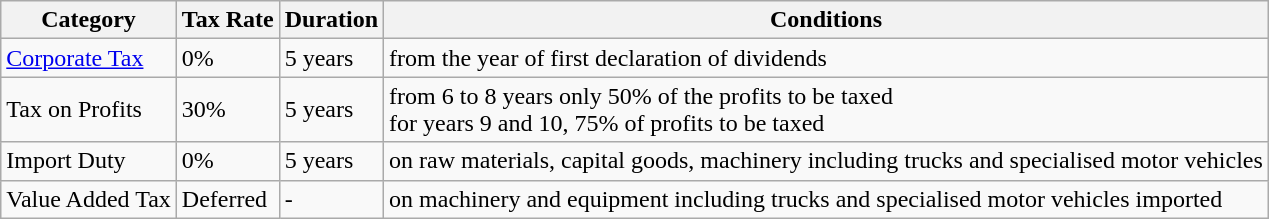<table class="wikitable">
<tr>
<th>Category</th>
<th>Tax Rate</th>
<th>Duration</th>
<th>Conditions</th>
</tr>
<tr>
<td><a href='#'>Corporate Tax</a></td>
<td>0%</td>
<td>5 years</td>
<td>from the year of first declaration of dividends</td>
</tr>
<tr>
<td>Tax on Profits</td>
<td>30%</td>
<td>5 years</td>
<td>from 6 to 8 years only 50% of the profits to be taxed<br>for years 9 and 10, 75% of profits to be taxed</td>
</tr>
<tr>
<td>Import Duty</td>
<td>0%</td>
<td>5 years</td>
<td>on raw materials, capital goods, machinery including trucks and specialised motor vehicles</td>
</tr>
<tr>
<td>Value Added Tax</td>
<td>Deferred</td>
<td>-</td>
<td>on machinery and equipment including trucks and specialised motor vehicles imported</td>
</tr>
</table>
